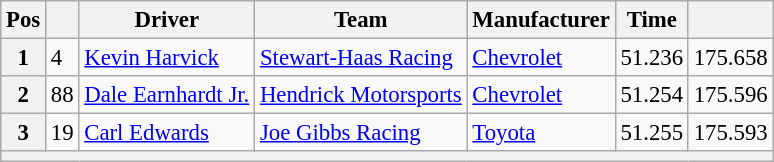<table class="wikitable" style="font-size:95%">
<tr>
<th>Pos</th>
<th></th>
<th>Driver</th>
<th>Team</th>
<th>Manufacturer</th>
<th>Time</th>
<th></th>
</tr>
<tr>
<th>1</th>
<td>4</td>
<td><a href='#'>Kevin Harvick</a></td>
<td><a href='#'>Stewart-Haas Racing</a></td>
<td><a href='#'>Chevrolet</a></td>
<td>51.236</td>
<td>175.658</td>
</tr>
<tr>
<th>2</th>
<td>88</td>
<td><a href='#'>Dale Earnhardt Jr.</a></td>
<td><a href='#'>Hendrick Motorsports</a></td>
<td><a href='#'>Chevrolet</a></td>
<td>51.254</td>
<td>175.596</td>
</tr>
<tr>
<th>3</th>
<td>19</td>
<td><a href='#'>Carl Edwards</a></td>
<td><a href='#'>Joe Gibbs Racing</a></td>
<td><a href='#'>Toyota</a></td>
<td>51.255</td>
<td>175.593</td>
</tr>
<tr>
<th colspan="7"></th>
</tr>
</table>
